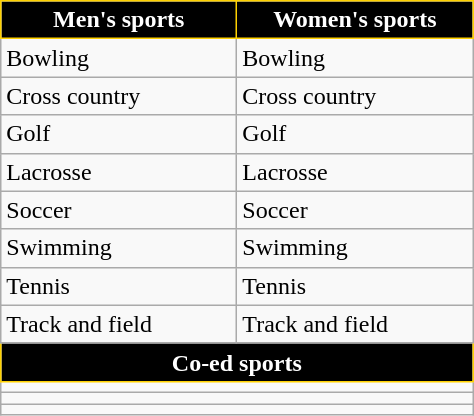<table class="wikitable" style=" ">
<tr>
<th width= 150px style="background:black; color:white; border:1px solid #FFD100">Men's sports</th>
<th width= 150px style="background:black; color:white; border:1px solid #FFD100">Women's sports</th>
</tr>
<tr>
<td>Bowling</td>
<td>Bowling</td>
</tr>
<tr>
<td>Cross country</td>
<td>Cross country</td>
</tr>
<tr>
<td>Golf</td>
<td>Golf</td>
</tr>
<tr>
<td>Lacrosse</td>
<td>Lacrosse</td>
</tr>
<tr>
<td>Soccer</td>
<td>Soccer</td>
</tr>
<tr>
<td>Swimming</td>
<td>Swimming</td>
</tr>
<tr>
<td>Tennis</td>
<td>Tennis</td>
</tr>
<tr>
<td>Track and field</td>
<td>Track and field</td>
</tr>
<tr>
<th colspan=2 style="background:black; color:white; border:1px solid #FFD100">Co-ed sports</th>
</tr>
<tr>
<td colspan=2></td>
</tr>
<tr>
<td colspan=2></td>
</tr>
<tr>
<td colspan=2></td>
</tr>
</table>
